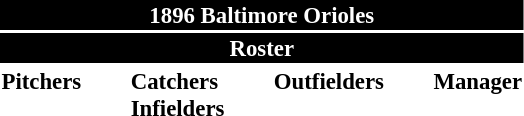<table class="toccolours" style="font-size: 95%;">
<tr>
<th colspan="10" style="background-color: black; color: white; text-align: center;">1896 Baltimore Orioles</th>
</tr>
<tr>
<td colspan="10" style="background-color: black; color: white; text-align: center;"><strong>Roster</strong></td>
</tr>
<tr>
<td valign="top"><strong>Pitchers</strong><br>







</td>
<td width="25px"></td>
<td valign="top"><strong>Catchers</strong><br>


<strong>Infielders</strong>






</td>
<td width="25px"></td>
<td valign="top"><strong>Outfielders</strong><br>

</td>
<td width="25px"></td>
<td valign="top"><strong>Manager</strong><br></td>
</tr>
</table>
